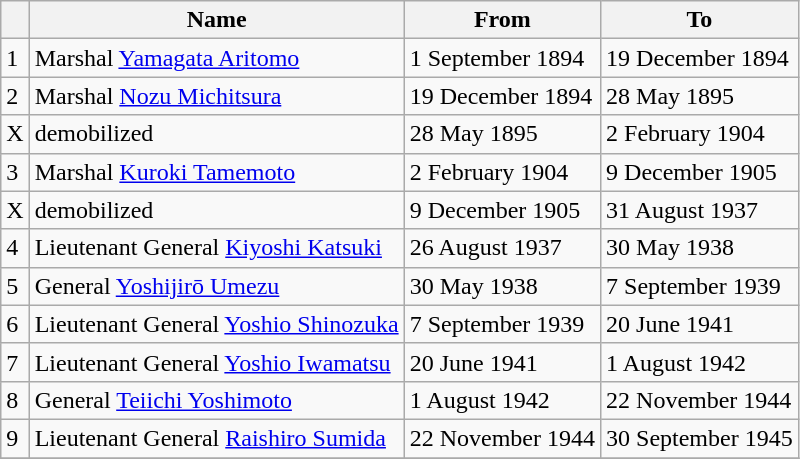<table class=wikitable>
<tr>
<th></th>
<th>Name</th>
<th>From</th>
<th>To</th>
</tr>
<tr>
<td>1</td>
<td>Marshal <a href='#'>Yamagata Aritomo</a></td>
<td>1 September 1894</td>
<td>19 December 1894</td>
</tr>
<tr>
<td>2</td>
<td>Marshal <a href='#'>Nozu Michitsura</a></td>
<td>19 December 1894</td>
<td>28 May 1895</td>
</tr>
<tr>
<td>X</td>
<td>demobilized</td>
<td>28 May 1895</td>
<td>2 February 1904</td>
</tr>
<tr>
<td>3</td>
<td>Marshal <a href='#'>Kuroki Tamemoto</a></td>
<td>2 February 1904</td>
<td>9 December 1905</td>
</tr>
<tr>
<td>X</td>
<td>demobilized</td>
<td>9 December 1905</td>
<td>31 August 1937</td>
</tr>
<tr>
<td>4</td>
<td>Lieutenant General <a href='#'>Kiyoshi Katsuki</a></td>
<td>26 August 1937</td>
<td>30 May 1938</td>
</tr>
<tr>
<td>5</td>
<td>General <a href='#'>Yoshijirō Umezu</a></td>
<td>30 May 1938</td>
<td>7 September 1939</td>
</tr>
<tr>
<td>6</td>
<td>Lieutenant General <a href='#'>Yoshio Shinozuka</a></td>
<td>7 September 1939</td>
<td>20 June 1941</td>
</tr>
<tr>
<td>7</td>
<td>Lieutenant General <a href='#'>Yoshio Iwamatsu</a></td>
<td>20 June 1941</td>
<td>1 August 1942</td>
</tr>
<tr>
<td>8</td>
<td>General <a href='#'>Teiichi Yoshimoto</a></td>
<td>1 August 1942</td>
<td>22 November 1944</td>
</tr>
<tr>
<td>9</td>
<td>Lieutenant General <a href='#'>Raishiro Sumida</a></td>
<td>22 November 1944</td>
<td>30 September 1945</td>
</tr>
<tr>
</tr>
</table>
